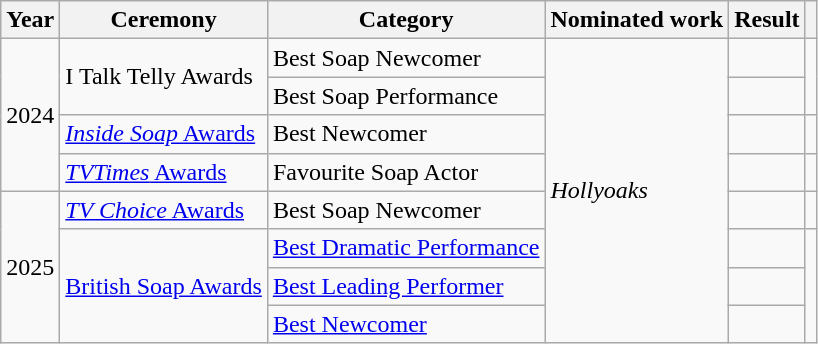<table class="wikitable">
<tr>
<th>Year</th>
<th>Ceremony</th>
<th>Category</th>
<th>Nominated work</th>
<th>Result</th>
<th></th>
</tr>
<tr>
<td rowspan="4">2024</td>
<td rowspan="2">I Talk Telly Awards</td>
<td>Best Soap Newcomer</td>
<td rowspan="8"><em>Hollyoaks</em></td>
<td></td>
<td rowspan="2" align="center"></td>
</tr>
<tr>
<td>Best Soap Performance</td>
<td></td>
</tr>
<tr>
<td><a href='#'><em>Inside Soap</em> Awards</a></td>
<td>Best Newcomer</td>
<td></td>
<td align="center"></td>
</tr>
<tr>
<td><a href='#'><em>TVTimes</em> Awards</a></td>
<td>Favourite Soap Actor</td>
<td></td>
<td align="center"></td>
</tr>
<tr>
<td rowspan="4">2025</td>
<td><a href='#'><em>TV Choice</em> Awards</a></td>
<td>Best Soap Newcomer</td>
<td></td>
<td align="center"></td>
</tr>
<tr>
<td rowspan="3"><a href='#'>British Soap Awards</a></td>
<td><a href='#'>Best Dramatic Performance</a></td>
<td></td>
<td rowspan="3" align="center"><br></td>
</tr>
<tr>
<td><a href='#'>Best Leading Performer</a></td>
<td></td>
</tr>
<tr>
<td><a href='#'>Best Newcomer</a></td>
<td></td>
</tr>
</table>
